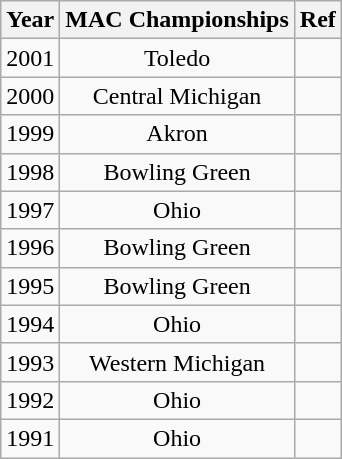<table class="wikitable" style="text-align:center" cellpadding=2 cellspacing=2>
<tr>
<th>Year</th>
<th>MAC Championships</th>
<th>Ref</th>
</tr>
<tr>
<td>2001</td>
<td>Toledo</td>
<td></td>
</tr>
<tr>
<td>2000</td>
<td>Central Michigan</td>
<td></td>
</tr>
<tr>
<td>1999</td>
<td>Akron</td>
<td></td>
</tr>
<tr>
<td>1998</td>
<td>Bowling Green</td>
<td></td>
</tr>
<tr>
<td>1997</td>
<td>Ohio</td>
<td></td>
</tr>
<tr>
<td>1996</td>
<td>Bowling Green</td>
<td></td>
</tr>
<tr>
<td>1995</td>
<td>Bowling Green</td>
<td></td>
</tr>
<tr>
<td>1994</td>
<td>Ohio</td>
<td></td>
</tr>
<tr>
<td>1993</td>
<td>Western Michigan</td>
<td></td>
</tr>
<tr>
<td>1992</td>
<td>Ohio</td>
<td></td>
</tr>
<tr>
<td>1991</td>
<td>Ohio</td>
<td></td>
</tr>
</table>
